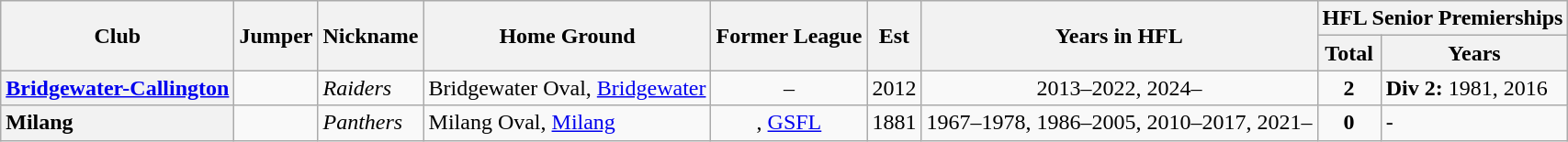<table class="wikitable sortable">
<tr>
<th rowspan="2">Club</th>
<th rowspan="2">Jumper</th>
<th rowspan="2">Nickname</th>
<th rowspan="2">Home Ground</th>
<th rowspan="2">Former League</th>
<th rowspan="2">Est</th>
<th rowspan="2">Years in HFL</th>
<th colspan="2">HFL Senior Premierships</th>
</tr>
<tr>
<th>Total</th>
<th>Years</th>
</tr>
<tr>
<th style="text-align:left"><a href='#'>Bridgewater-Callington</a></th>
<td></td>
<td><em>Raiders</em></td>
<td>Bridgewater Oval, <a href='#'>Bridgewater</a></td>
<td align='center'>–</td>
<td align='center'>2012</td>
<td align='center'>2013–2022, 2024–</td>
<td align='center'><strong>2</strong></td>
<td><strong>Div 2:</strong> 1981, 2016</td>
</tr>
<tr>
<th style="text-align:left">Milang</th>
<td></td>
<td><em>Panthers</em></td>
<td>Milang Oval, <a href='#'>Milang</a></td>
<td align='center'>, <a href='#'>GSFL</a></td>
<td align='center'>1881</td>
<td align='center'>1967–1978, 1986–2005, 2010–2017, 2021–</td>
<td align='center'><strong>0</strong></td>
<td>-</td>
</tr>
</table>
